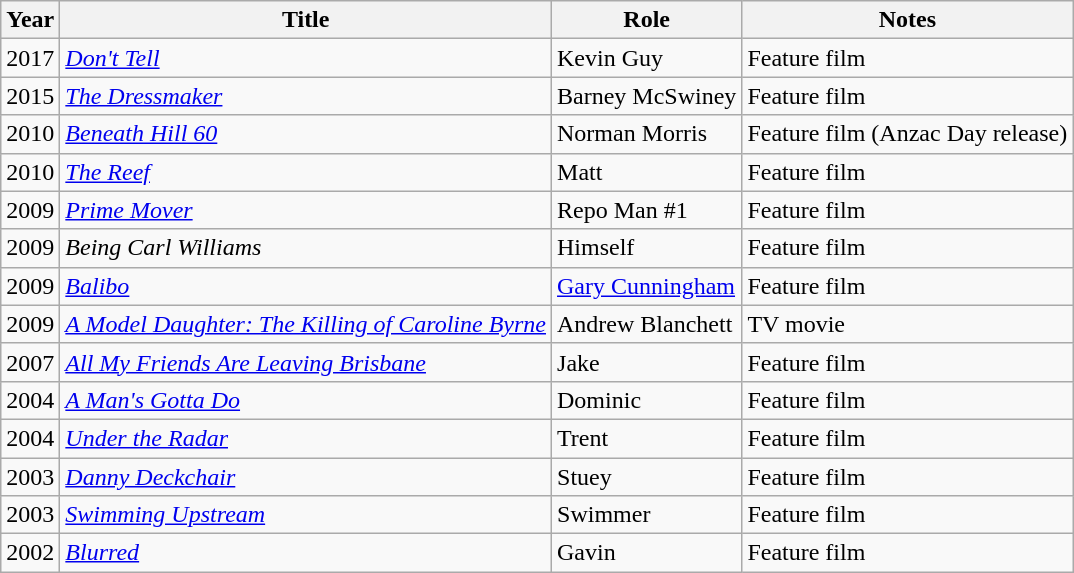<table class="wikitable">
<tr>
<th>Year</th>
<th>Title</th>
<th>Role</th>
<th>Notes</th>
</tr>
<tr>
<td>2017</td>
<td><em><a href='#'>Don't Tell</a></em></td>
<td>Kevin Guy</td>
<td>Feature film</td>
</tr>
<tr>
<td>2015</td>
<td><em><a href='#'>The Dressmaker</a></em></td>
<td>Barney McSwiney</td>
<td>Feature film</td>
</tr>
<tr>
<td>2010</td>
<td><em><a href='#'>Beneath Hill 60</a></em></td>
<td>Norman Morris</td>
<td>Feature film (Anzac Day release)</td>
</tr>
<tr>
<td>2010</td>
<td><em><a href='#'>The Reef</a></em></td>
<td>Matt</td>
<td>Feature film</td>
</tr>
<tr>
<td>2009</td>
<td><em><a href='#'>Prime Mover</a></em></td>
<td>Repo Man #1</td>
<td>Feature film</td>
</tr>
<tr>
<td>2009</td>
<td><em>Being Carl Williams</em></td>
<td>Himself</td>
<td>Feature film</td>
</tr>
<tr>
<td>2009</td>
<td><em><a href='#'>Balibo</a></em></td>
<td><a href='#'>Gary Cunningham</a></td>
<td>Feature film</td>
</tr>
<tr>
<td>2009</td>
<td><em><a href='#'>A Model Daughter: The Killing of Caroline Byrne</a></em></td>
<td>Andrew Blanchett</td>
<td>TV movie</td>
</tr>
<tr>
<td>2007</td>
<td><em><a href='#'>All My Friends Are Leaving Brisbane</a></em></td>
<td>Jake</td>
<td>Feature film</td>
</tr>
<tr>
<td>2004</td>
<td><em><a href='#'>A Man's Gotta Do</a></em></td>
<td>Dominic</td>
<td>Feature film</td>
</tr>
<tr>
<td>2004</td>
<td><em><a href='#'>Under the Radar</a></em></td>
<td>Trent</td>
<td>Feature film</td>
</tr>
<tr>
<td>2003</td>
<td><em><a href='#'>Danny Deckchair</a></em></td>
<td>Stuey</td>
<td>Feature film</td>
</tr>
<tr>
<td>2003</td>
<td><em><a href='#'>Swimming Upstream</a></em></td>
<td>Swimmer</td>
<td>Feature film</td>
</tr>
<tr>
<td>2002</td>
<td><em><a href='#'>Blurred</a></em></td>
<td>Gavin</td>
<td>Feature film</td>
</tr>
</table>
